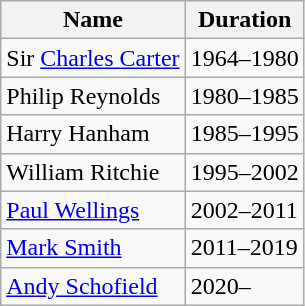<table class="wikitable">
<tr>
<th>Name</th>
<th>Duration</th>
</tr>
<tr>
<td>Sir <a href='#'>Charles Carter</a></td>
<td>1964–1980</td>
</tr>
<tr>
<td>Philip Reynolds </td>
<td>1980–1985</td>
</tr>
<tr>
<td>Harry Hanham</td>
<td>1985–1995</td>
</tr>
<tr>
<td>William Ritchie </td>
<td>1995–2002</td>
</tr>
<tr>
<td><a href='#'>Paul Wellings</a> </td>
<td>2002–2011</td>
</tr>
<tr>
<td><a href='#'>Mark Smith</a> </td>
<td>2011–2019</td>
</tr>
<tr>
<td><a href='#'>Andy Schofield</a></td>
<td>2020–</td>
</tr>
</table>
